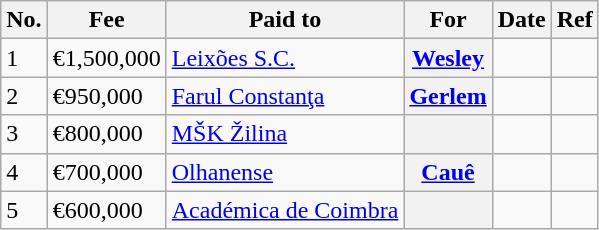<table class="wikitable plainrowheaders sortable">
<tr>
<th scope=col>No.</th>
<th scope=col>Fee</th>
<th scope=col>Paid to</th>
<th scope=col>For</th>
<th scope=col>Date</th>
<th scope=col class="unsortable">Ref</th>
</tr>
<tr>
<td>1</td>
<td>€1,500,000</td>
<td> <a href='#'>Leixões S.C.</a></td>
<th scope=row> <a href='#'>Wesley</a></th>
<td></td>
<td align=center></td>
</tr>
<tr>
<td>2</td>
<td>€950,000</td>
<td> <a href='#'>Farul Constanţa</a></td>
<th scope=row> <a href='#'>Gerlem</a></th>
<td></td>
<td align=center></td>
</tr>
<tr>
<td>3</td>
<td>€800,000</td>
<td> <a href='#'>MŠK Žilina</a></td>
<th scope=row> </th>
<td></td>
<td align=center></td>
</tr>
<tr>
<td>4</td>
<td>€700,000</td>
<td> <a href='#'>Olhanense</a></td>
<th scope=row> <a href='#'>Cauê</a></th>
<td></td>
<td align=center></td>
</tr>
<tr>
<td>5</td>
<td>€600,000</td>
<td> <a href='#'>Académica de Coimbra</a></td>
<th scope=row> </th>
<td></td>
<td align=center></td>
</tr>
</table>
